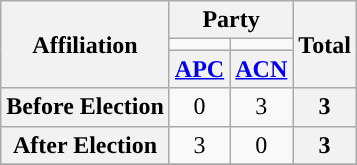<table class="wikitable" style="text-align:center">
<tr>
<th rowspan="3">Affiliation</th>
<th colspan="2">Party</th>
<th rowspan="3">Total</th>
</tr>
<tr>
<td style="background-color:"></td>
<td style="background-color:"></td>
</tr>
<tr>
<th><a href='#'>APC</a></th>
<th><a href='#'>ACN</a></th>
</tr>
<tr>
<th>Before Election</th>
<td>0</td>
<td>3</td>
<th>3</th>
</tr>
<tr>
<th>After Election</th>
<td>3</td>
<td>0</td>
<th>3</th>
</tr>
<tr>
</tr>
</table>
